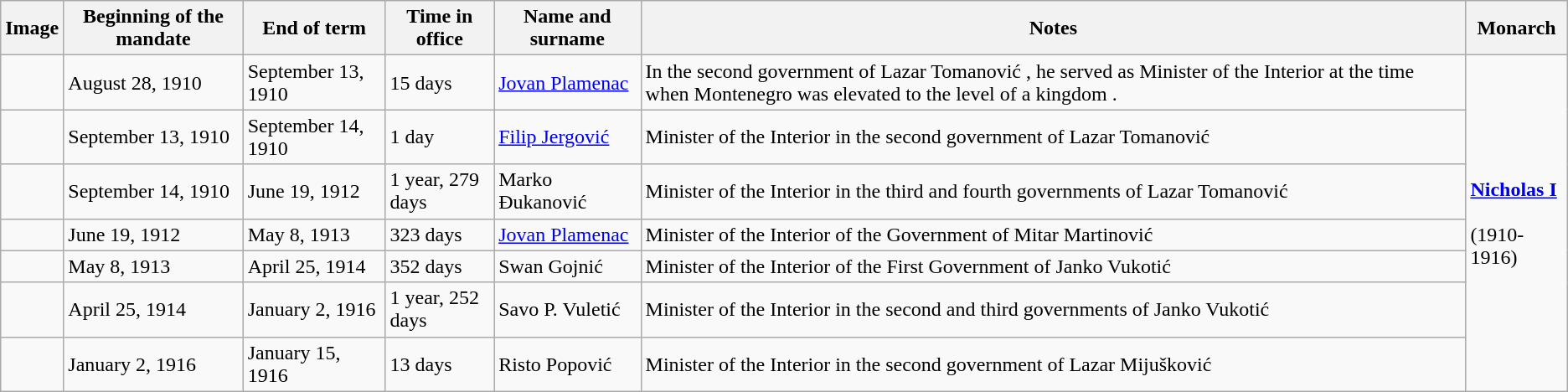<table class="wikitable">
<tr>
<th>Image</th>
<th>Beginning of the mandate</th>
<th>End of term</th>
<th>Time in office</th>
<th>Name and surname</th>
<th>Notes</th>
<th>Monarch</th>
</tr>
<tr>
<td></td>
<td>August 28, 1910</td>
<td>September 13, 1910</td>
<td>15 days</td>
<td><a href='#'>Jovan Plamenac</a></td>
<td>In the second government of Lazar Tomanović , he served as Minister of the Interior at the time when Montenegro was elevated to the level of a kingdom .</td>
<td rowspan="7"><strong><a href='#'>Nicholas I</a></strong><br><br>(1910-1916)</td>
</tr>
<tr>
<td></td>
<td>September 13, 1910</td>
<td>September 14, 1910</td>
<td>1 day</td>
<td><a href='#'>Filip Jergović</a></td>
<td>Minister of the Interior in the second government of Lazar Tomanović</td>
</tr>
<tr>
<td></td>
<td>September 14, 1910</td>
<td>June 19, 1912</td>
<td>1 year, 279 days</td>
<td>Marko Đukanović</td>
<td>Minister of the Interior in the third and fourth governments of Lazar Tomanović</td>
</tr>
<tr>
<td></td>
<td>June 19, 1912</td>
<td>May 8, 1913</td>
<td>323 days</td>
<td><a href='#'>Jovan Plamenac</a></td>
<td>Minister of the Interior of the Government of Mitar Martinović</td>
</tr>
<tr>
<td></td>
<td>May 8, 1913</td>
<td>April 25, 1914</td>
<td>352 days</td>
<td>Swan Gojnić</td>
<td>Minister of the Interior of the First Government of Janko Vukotić</td>
</tr>
<tr>
<td></td>
<td>April 25, 1914</td>
<td>January 2, 1916</td>
<td>1 year, 252 days</td>
<td>Savo P. Vuletić</td>
<td>Minister of the Interior in the second and third governments of Janko Vukotić</td>
</tr>
<tr>
<td></td>
<td>January 2, 1916</td>
<td>January 15, 1916</td>
<td>13 days</td>
<td>Risto Popović</td>
<td>Minister of the Interior in the second government of Lazar Mijušković</td>
</tr>
</table>
